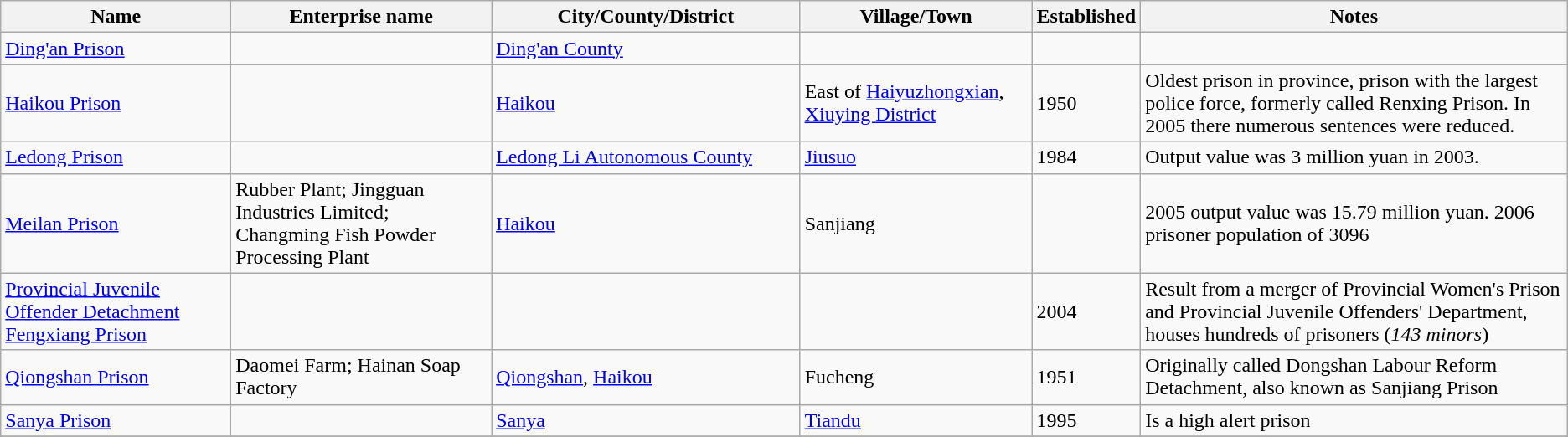<table class="wikitable">
<tr>
<th width=15%>Name</th>
<th width=17%>Enterprise name</th>
<th width=20%>City/County/District</th>
<th width=15%>Village/Town</th>
<th width=5%>Established</th>
<th width=28%>Notes</th>
</tr>
<tr>
<td><a href='#'>Ding'an Prison</a></td>
<td></td>
<td><a href='#'>Ding'an County</a></td>
<td></td>
<td></td>
<td></td>
</tr>
<tr>
<td><a href='#'>Haikou Prison</a></td>
<td></td>
<td><a href='#'>Haikou</a></td>
<td>East of <a href='#'>Haiyuzhongxian</a>, <a href='#'>Xiuying District</a></td>
<td>1950</td>
<td>Oldest prison in province, prison with the largest police force, formerly called Renxing Prison. In 2005 there numerous sentences were reduced.</td>
</tr>
<tr>
<td><a href='#'>Ledong Prison</a></td>
<td></td>
<td><a href='#'>Ledong Li Autonomous County</a></td>
<td><a href='#'>Jiusuo</a></td>
<td>1984</td>
<td>Output value was 3 million yuan in 2003.</td>
</tr>
<tr>
<td><a href='#'>Meilan Prison</a></td>
<td>Rubber Plant; Jingguan Industries Limited; Changming Fish Powder Processing Plant</td>
<td><a href='#'>Haikou</a></td>
<td>Sanjiang</td>
<td></td>
<td>2005 output value was 15.79 million yuan. 2006 prisoner population of 3096</td>
</tr>
<tr>
<td><a href='#'>Provincial Juvenile Offender Detachment Fengxiang Prison</a></td>
<td></td>
<td></td>
<td></td>
<td>2004</td>
<td>Result from a merger of Provincial Women's Prison and Provincial Juvenile Offenders' Department, houses hundreds of prisoners (<em>143 minors</em>)</td>
</tr>
<tr>
<td><a href='#'>Qiongshan Prison</a></td>
<td>Daomei Farm; Hainan Soap Factory</td>
<td><a href='#'>Qiongshan</a>, <a href='#'>Haikou</a></td>
<td>Fucheng</td>
<td>1951</td>
<td>Originally called Dongshan Labour Reform Detachment, also known as Sanjiang Prison</td>
</tr>
<tr>
<td><a href='#'>Sanya Prison</a></td>
<td></td>
<td><a href='#'>Sanya</a></td>
<td><a href='#'>Tiandu</a></td>
<td>1995</td>
<td>Is a high alert prison</td>
</tr>
<tr>
</tr>
</table>
